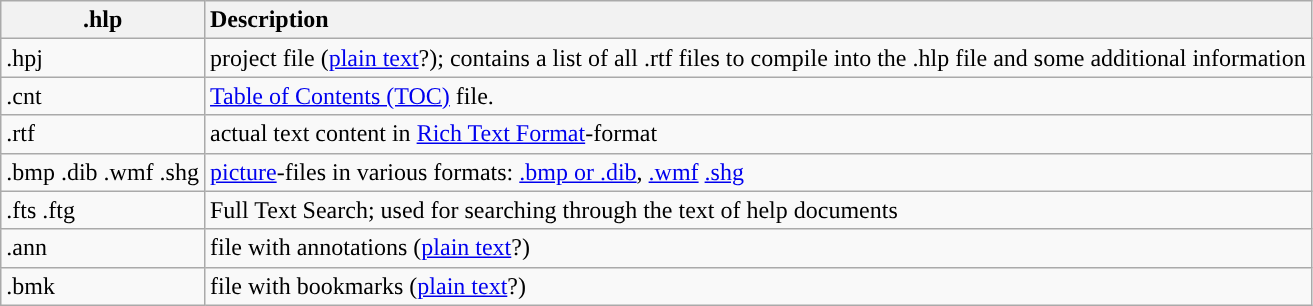<table class="wikitable" style="text-align:left;">
<tr>
<th>.hlp</th>
<th style="text-align:left;">Description</th>
</tr>
<tr>
<td>.hpj</td>
<td>project file (<a href='#'>plain text</a>?); contains a list of all .rtf files to compile into the .hlp file and some additional information</td>
</tr>
<tr>
<td>.cnt</td>
<td><a href='#'>Table of Contents (TOC)</a> file.</td>
</tr>
<tr>
<td>.rtf</td>
<td>actual text content in <a href='#'>Rich Text Format</a>-format</td>
</tr>
<tr>
<td>.bmp .dib .wmf .shg</td>
<td><a href='#'>picture</a>-files in various formats: <a href='#'>.bmp or .dib</a>, <a href='#'>.wmf</a> <a href='#'>.shg</a></td>
</tr>
<tr>
<td>.fts .ftg</td>
<td>Full Text Search; used for searching through the text of help documents</td>
</tr>
<tr>
<td>.ann</td>
<td>file with annotations (<a href='#'>plain text</a>?)</td>
</tr>
<tr>
<td>.bmk</td>
<td>file with bookmarks (<a href='#'>plain text</a>?)</td>
</tr>
</table>
